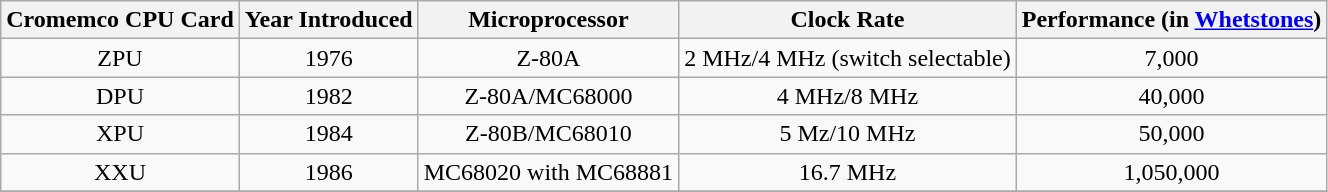<table class="wikitable" style="text-align:center">
<tr>
<th>Cromemco CPU Card</th>
<th>Year Introduced</th>
<th>Microprocessor</th>
<th>Clock Rate</th>
<th>Performance (in <a href='#'>Whetstones</a>)</th>
</tr>
<tr>
<td>ZPU</td>
<td>1976</td>
<td>Z-80A</td>
<td>2 MHz/4 MHz (switch selectable)</td>
<td>7,000</td>
</tr>
<tr>
<td>DPU</td>
<td>1982</td>
<td>Z-80A/MC68000</td>
<td>4 MHz/8 MHz</td>
<td>40,000</td>
</tr>
<tr>
<td>XPU</td>
<td>1984</td>
<td>Z-80B/MC68010</td>
<td>5 Mz/10 MHz</td>
<td>50,000</td>
</tr>
<tr>
<td>XXU</td>
<td>1986</td>
<td>MC68020 with MC68881</td>
<td>16.7 MHz</td>
<td>1,050,000</td>
</tr>
<tr>
</tr>
</table>
